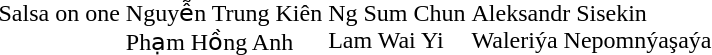<table>
<tr>
<td>Salsa on one</td>
<td><br>Nguyễn Trung Kiên<br>Phạm Hồng Anh</td>
<td><br>Ng Sum Chun<br>Lam Wai Yi</td>
<td><br>Aleksandr Sisekin<br>Waleriýa Nepomnýaşaýa</td>
</tr>
</table>
